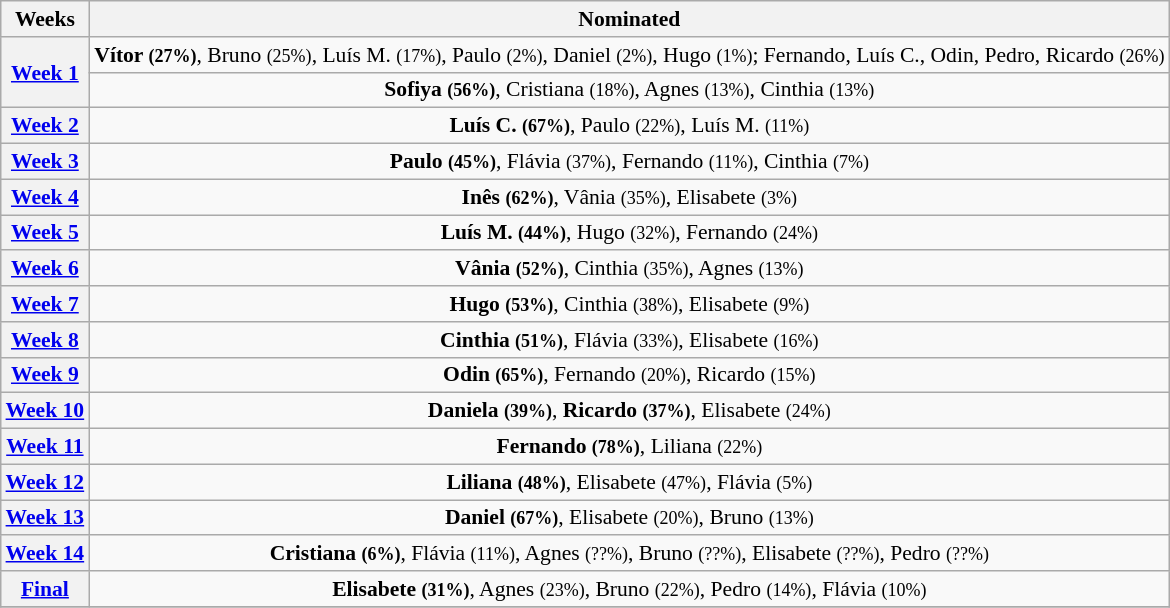<table class="wikitable" style="font-size:90%; text-align:center; margin-left: auto; margin-right: auto">
<tr>
<th>Weeks</th>
<th>Nominated</th>
</tr>
<tr>
<th rowspan=2><a href='#'>Week 1</a></th>
<td><strong>Vítor <small>(27%)</small></strong>, Bruno <small>(25%)</small>, Luís M. <small>(17%)</small>, Paulo <small>(2%)</small>, Daniel <small>(2%)</small>, Hugo <small>(1%)</small>; Fernando, Luís C., Odin, Pedro, Ricardo <small>(26%)</small></td>
</tr>
<tr>
<td><strong>Sofiya <small>(56%)</small></strong>, Cristiana <small>(18%)</small>, Agnes <small>(13%)</small>, Cinthia <small>(13%)</small></td>
</tr>
<tr>
<th><a href='#'>Week 2</a></th>
<td><strong>Luís C. <small>(67%)</small></strong>, Paulo <small>(22%)</small>, Luís M. <small>(11%)</small></td>
</tr>
<tr>
<th><a href='#'>Week 3</a></th>
<td><strong>Paulo <small>(45%)</small></strong>, Flávia <small>(37%)</small>, Fernando <small>(11%)</small>, Cinthia <small>(7%)</small></td>
</tr>
<tr>
<th><a href='#'>Week 4</a></th>
<td><strong>Inês <small>(62%)</small></strong>, Vânia <small>(35%)</small>, Elisabete <small>(3%)</small></td>
</tr>
<tr>
<th><a href='#'>Week 5</a></th>
<td><strong>Luís M. <small>(44%)</small></strong>, Hugo <small>(32%)</small>, Fernando <small>(24%)</small></td>
</tr>
<tr>
<th><a href='#'>Week 6</a></th>
<td><strong>Vânia <small>(52%)</small></strong>, Cinthia <small>(35%)</small>, Agnes <small>(13%)</small></td>
</tr>
<tr>
<th><a href='#'>Week 7</a></th>
<td><strong>Hugo <small>(53%)</small></strong>, Cinthia <small>(38%)</small>, Elisabete <small>(9%)</small></td>
</tr>
<tr>
<th><a href='#'>Week 8</a></th>
<td><strong>Cinthia <small>(51%)</small></strong>, Flávia <small>(33%)</small>, Elisabete <small>(16%)</small></td>
</tr>
<tr>
<th><a href='#'>Week 9</a></th>
<td><strong>Odin <small>(65%)</small></strong>, Fernando <small>(20%)</small>, Ricardo <small>(15%)</small></td>
</tr>
<tr>
<th><a href='#'>Week 10</a></th>
<td><strong>Daniela <small>(39%)</small></strong>, <strong>Ricardo <small>(37%)</small></strong>, Elisabete <small>(24%)</small></td>
</tr>
<tr>
<th><a href='#'>Week 11</a></th>
<td><strong>Fernando <small>(78%)</small></strong>, Liliana <small>(22%)</small></td>
</tr>
<tr>
<th><a href='#'>Week 12</a></th>
<td><strong>Liliana <small>(48%)</small></strong>, Elisabete <small>(47%)</small>, Flávia <small>(5%)</small></td>
</tr>
<tr>
<th><a href='#'>Week 13</a></th>
<td><strong>Daniel <small>(67%)</small></strong>, Elisabete <small>(20%)</small>, Bruno <small>(13%)</small></td>
</tr>
<tr>
<th><a href='#'>Week 14</a></th>
<td><strong>Cristiana <small>(6%)</small></strong>, Flávia <small>(11%)</small>, Agnes <small>(??%)</small>, Bruno <small>(??%)</small>, Elisabete <small>(??%)</small>, Pedro <small>(??%)</small></td>
</tr>
<tr>
<th><a href='#'>Final</a></th>
<td><strong>Elisabete <small>(31%)</small></strong>, Agnes <small>(23%)</small>, Bruno <small>(22%)</small>, Pedro <small>(14%)</small>, Flávia <small>(10%)</small></td>
</tr>
<tr>
</tr>
</table>
